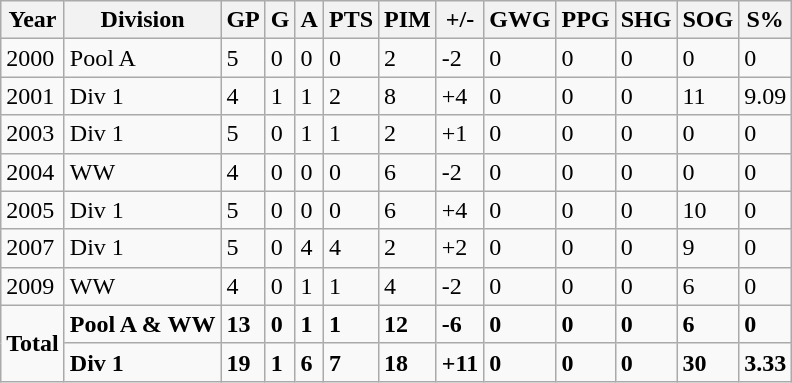<table class="wikitable">
<tr>
<th>Year</th>
<th>Division</th>
<th>GP</th>
<th>G</th>
<th>A</th>
<th>PTS</th>
<th>PIM</th>
<th>+/-</th>
<th>GWG</th>
<th>PPG</th>
<th>SHG</th>
<th>SOG</th>
<th>S%</th>
</tr>
<tr>
<td>2000</td>
<td>Pool A</td>
<td>5</td>
<td>0</td>
<td>0</td>
<td>0</td>
<td>2</td>
<td>-2</td>
<td>0</td>
<td>0</td>
<td>0</td>
<td>0</td>
<td>0</td>
</tr>
<tr>
<td>2001</td>
<td>Div 1</td>
<td>4</td>
<td>1</td>
<td>1</td>
<td>2</td>
<td>8</td>
<td>+4</td>
<td>0</td>
<td>0</td>
<td>0</td>
<td>11</td>
<td>9.09</td>
</tr>
<tr>
<td>2003</td>
<td>Div 1</td>
<td>5</td>
<td>0</td>
<td>1</td>
<td>1</td>
<td>2</td>
<td>+1</td>
<td>0</td>
<td>0</td>
<td>0</td>
<td>0</td>
<td>0</td>
</tr>
<tr>
<td>2004</td>
<td>WW</td>
<td>4</td>
<td>0</td>
<td>0</td>
<td>0</td>
<td>6</td>
<td>-2</td>
<td>0</td>
<td>0</td>
<td>0</td>
<td>0</td>
<td>0</td>
</tr>
<tr>
<td>2005</td>
<td>Div 1</td>
<td>5</td>
<td>0</td>
<td>0</td>
<td>0</td>
<td>6</td>
<td>+4</td>
<td>0</td>
<td>0</td>
<td>0</td>
<td>10</td>
<td>0</td>
</tr>
<tr>
<td>2007</td>
<td>Div 1</td>
<td>5</td>
<td>0</td>
<td>4</td>
<td>4</td>
<td>2</td>
<td>+2</td>
<td>0</td>
<td>0</td>
<td>0</td>
<td>9</td>
<td>0</td>
</tr>
<tr>
<td>2009</td>
<td>WW</td>
<td>4</td>
<td>0</td>
<td>1</td>
<td>1</td>
<td>4</td>
<td>-2</td>
<td>0</td>
<td>0</td>
<td>0</td>
<td>6</td>
<td>0</td>
</tr>
<tr>
<td rowspan="2"><strong>Total</strong></td>
<td><strong>Pool A & WW</strong></td>
<td><strong>13</strong></td>
<td><strong>0</strong></td>
<td><strong>1</strong></td>
<td><strong>1</strong></td>
<td><strong>12</strong></td>
<td><strong>-6</strong></td>
<td><strong>0</strong></td>
<td><strong>0</strong></td>
<td><strong>0</strong></td>
<td><strong>6</strong></td>
<td><strong>0</strong></td>
</tr>
<tr>
<td><strong>Div 1</strong></td>
<td><strong>19</strong></td>
<td><strong>1</strong></td>
<td><strong>6</strong></td>
<td><strong>7</strong></td>
<td><strong>18</strong></td>
<td><strong>+11</strong></td>
<td><strong>0</strong></td>
<td><strong>0</strong></td>
<td><strong>0</strong></td>
<td><strong>30</strong></td>
<td><strong>3.33</strong></td>
</tr>
</table>
